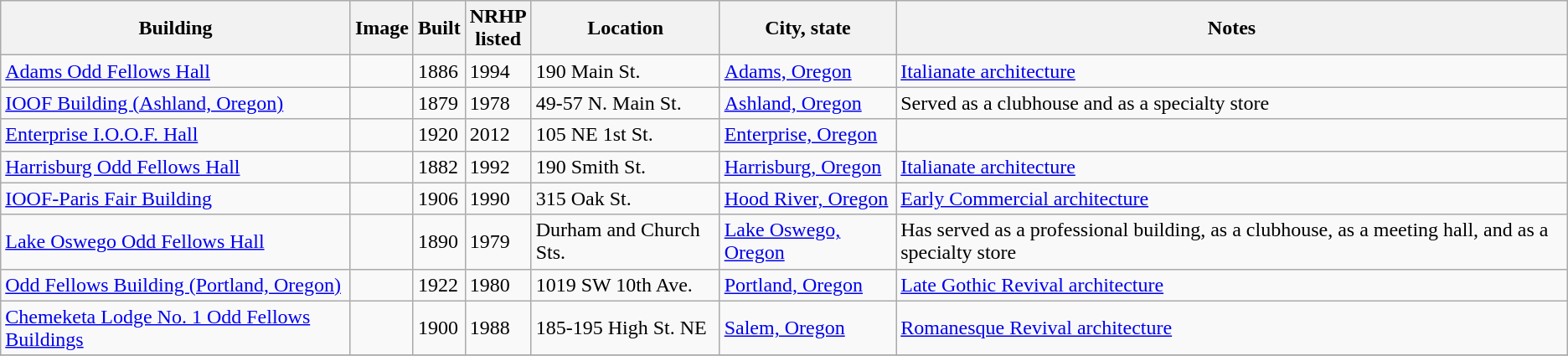<table class="wikitable sortable">
<tr>
<th>Building<br></th>
<th class="unsortable">Image</th>
<th>Built</th>
<th>NRHP<br>listed</th>
<th>Location</th>
<th>City, state</th>
<th class="unsortable">Notes</th>
</tr>
<tr>
<td><a href='#'>Adams Odd Fellows Hall</a></td>
<td></td>
<td>1886</td>
<td>1994</td>
<td>190 Main St.<br><small></small></td>
<td><a href='#'>Adams, Oregon</a></td>
<td><a href='#'>Italianate architecture</a></td>
</tr>
<tr>
<td><a href='#'>IOOF Building (Ashland, Oregon)</a></td>
<td></td>
<td>1879</td>
<td>1978</td>
<td>49-57 N. Main St.<br><small></small></td>
<td><a href='#'>Ashland, Oregon</a></td>
<td>Served as a clubhouse and as a specialty store</td>
</tr>
<tr>
<td><a href='#'>Enterprise I.O.O.F. Hall</a></td>
<td></td>
<td>1920</td>
<td>2012</td>
<td>105 NE 1st St.<br><small></small></td>
<td><a href='#'>Enterprise, Oregon</a></td>
<td></td>
</tr>
<tr>
<td><a href='#'>Harrisburg Odd Fellows Hall</a></td>
<td></td>
<td>1882</td>
<td>1992</td>
<td>190 Smith St.<br><small></small></td>
<td><a href='#'>Harrisburg, Oregon</a></td>
<td><a href='#'>Italianate architecture</a></td>
</tr>
<tr>
<td><a href='#'>IOOF-Paris Fair Building</a></td>
<td></td>
<td>1906</td>
<td>1990</td>
<td>315 Oak St.<br><small></small></td>
<td><a href='#'>Hood River, Oregon</a></td>
<td><a href='#'>Early Commercial architecture</a></td>
</tr>
<tr>
<td><a href='#'>Lake Oswego Odd Fellows Hall</a></td>
<td></td>
<td>1890</td>
<td>1979</td>
<td>Durham and Church Sts.<br><small></small></td>
<td><a href='#'>Lake Oswego, Oregon</a></td>
<td>Has served as a professional building, as a clubhouse, as a meeting hall, and as a specialty store</td>
</tr>
<tr>
<td><a href='#'>Odd Fellows Building (Portland, Oregon)</a></td>
<td></td>
<td>1922</td>
<td>1980</td>
<td>1019 SW 10th Ave.<br><small></small></td>
<td><a href='#'>Portland, Oregon</a></td>
<td><a href='#'>Late Gothic Revival architecture</a></td>
</tr>
<tr>
<td><a href='#'>Chemeketa Lodge No. 1 Odd Fellows Buildings</a></td>
<td></td>
<td>1900</td>
<td>1988</td>
<td>185-195 High St. NE<br><small></small></td>
<td><a href='#'>Salem, Oregon</a></td>
<td><a href='#'>Romanesque Revival architecture</a></td>
</tr>
<tr>
</tr>
</table>
